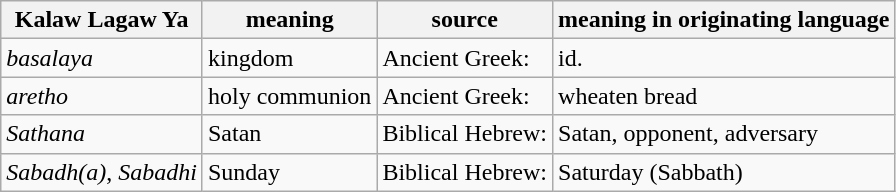<table class="wikitable">
<tr>
<th>Kalaw Lagaw Ya</th>
<th>meaning</th>
<th>source</th>
<th>meaning in originating language</th>
</tr>
<tr>
<td><em>basalaya</em></td>
<td>kingdom</td>
<td>Ancient Greek: <em></em></td>
<td>id.</td>
</tr>
<tr>
<td><em>aretho</em></td>
<td>holy communion</td>
<td>Ancient Greek: <em></em></td>
<td>wheaten bread</td>
</tr>
<tr>
<td><em>Sathana</em></td>
<td>Satan</td>
<td>Biblical Hebrew: </td>
<td>Satan, opponent, adversary</td>
</tr>
<tr>
<td><em>Sabadh(a)</em>, <em>Sabadhi</em></td>
<td>Sunday</td>
<td>Biblical Hebrew: </td>
<td>Saturday (Sabbath)</td>
</tr>
</table>
